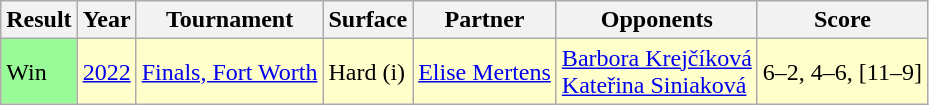<table class="wikitable">
<tr>
<th>Result</th>
<th>Year</th>
<th>Tournament</th>
<th>Surface</th>
<th>Partner</th>
<th>Opponents</th>
<th class=unsortable>Score</th>
</tr>
<tr style="background:#ffffcc;">
<td bgcolor=98fb98>Win</td>
<td><a href='#'>2022</a></td>
<td><a href='#'>Finals, Fort Worth</a></td>
<td>Hard (i)</td>
<td> <a href='#'>Elise Mertens</a></td>
<td> <a href='#'>Barbora Krejčíková</a> <br>  <a href='#'>Kateřina Siniaková</a></td>
<td>6–2, 4–6, [11–9]</td>
</tr>
</table>
